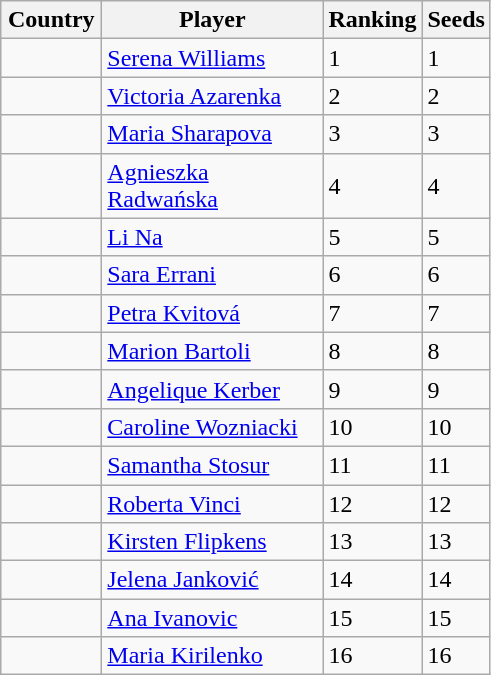<table class="sortable wikitable">
<tr>
<th width="60">Country</th>
<th width="140">Player</th>
<th>Ranking</th>
<th>Seeds</th>
</tr>
<tr>
<td></td>
<td><a href='#'>Serena Williams</a></td>
<td>1</td>
<td>1</td>
</tr>
<tr>
<td></td>
<td><a href='#'>Victoria Azarenka</a></td>
<td>2</td>
<td>2</td>
</tr>
<tr>
<td></td>
<td><a href='#'>Maria Sharapova</a></td>
<td>3</td>
<td>3</td>
</tr>
<tr>
<td></td>
<td><a href='#'>Agnieszka Radwańska</a></td>
<td>4</td>
<td>4</td>
</tr>
<tr>
<td></td>
<td><a href='#'>Li Na</a></td>
<td>5</td>
<td>5</td>
</tr>
<tr>
<td></td>
<td><a href='#'>Sara Errani</a></td>
<td>6</td>
<td>6</td>
</tr>
<tr>
<td></td>
<td><a href='#'>Petra Kvitová</a></td>
<td>7</td>
<td>7</td>
</tr>
<tr>
<td></td>
<td><a href='#'>Marion Bartoli</a></td>
<td>8</td>
<td>8</td>
</tr>
<tr>
<td></td>
<td><a href='#'>Angelique Kerber</a></td>
<td>9</td>
<td>9</td>
</tr>
<tr>
<td></td>
<td><a href='#'>Caroline Wozniacki</a></td>
<td>10</td>
<td>10</td>
</tr>
<tr>
<td></td>
<td><a href='#'>Samantha Stosur</a></td>
<td>11</td>
<td>11</td>
</tr>
<tr>
<td></td>
<td><a href='#'>Roberta Vinci</a></td>
<td>12</td>
<td>12</td>
</tr>
<tr>
<td></td>
<td><a href='#'>Kirsten Flipkens</a></td>
<td>13</td>
<td>13</td>
</tr>
<tr>
<td></td>
<td><a href='#'>Jelena Janković</a></td>
<td>14</td>
<td>14</td>
</tr>
<tr>
<td></td>
<td><a href='#'>Ana Ivanovic</a></td>
<td>15</td>
<td>15</td>
</tr>
<tr>
<td></td>
<td><a href='#'>Maria Kirilenko</a></td>
<td>16</td>
<td>16</td>
</tr>
</table>
